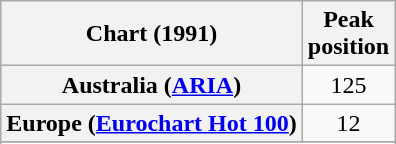<table class="wikitable sortable plainrowheaders" style="text-align:center">
<tr>
<th>Chart (1991)</th>
<th>Peak<br>position</th>
</tr>
<tr>
<th scope="row">Australia (<a href='#'>ARIA</a>)</th>
<td>125</td>
</tr>
<tr>
<th scope="row">Europe (<a href='#'>Eurochart Hot 100</a>)</th>
<td>12</td>
</tr>
<tr>
</tr>
<tr>
</tr>
<tr>
</tr>
</table>
